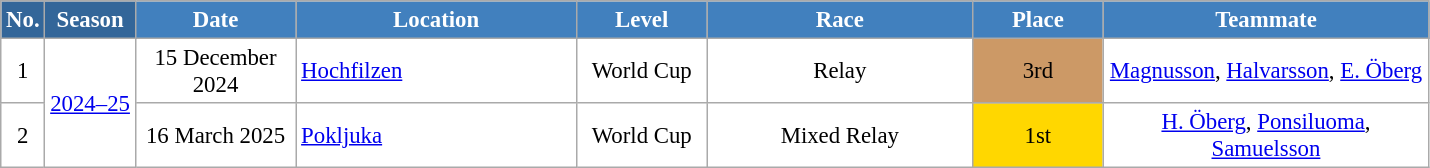<table class="wikitable sortable" style="font-size:95%; text-align:center; border:grey solid 1px; border-collapse:collapse; background:#ffffff;">
<tr style="background:#efefef;">
<th style="background-color:#369; color:white;">No.</th>
<th style="background-color:#369; color:white;">Season</th>
<th style="background-color:#4180be; color:white; width:100px;">Date</th>
<th style="background-color:#4180be; color:white; width:180px;">Location</th>
<th style="background-color:#4180be; color:white; width:80px;">Level</th>
<th style="background-color:#4180be; color:white; width:170px;">Race</th>
<th style="background-color:#4180be; color:white; width:80px;">Place</th>
<th style="background-color:#4180be; color:white; width:210px;">Teammate</th>
</tr>
<tr>
<td>1</td>
<td rowspan=2><a href='#'>2024–25</a></td>
<td>15 December 2024</td>
<td align=left> <a href='#'>Hochfilzen</a></td>
<td>World Cup</td>
<td>Relay</td>
<td bgcolor="cc9966">3rd</td>
<td><a href='#'>Magnusson</a>, <a href='#'>Halvarsson</a>, <a href='#'>E. Öberg</a></td>
</tr>
<tr>
<td>2</td>
<td>16 March 2025</td>
<td align=left> <a href='#'>Pokljuka</a></td>
<td>World Cup</td>
<td>Mixed Relay</td>
<td bgcolor="gold">1st</td>
<td><a href='#'>H. Öberg</a>, <a href='#'>Ponsiluoma</a>, <a href='#'>Samuelsson</a></td>
</tr>
</table>
